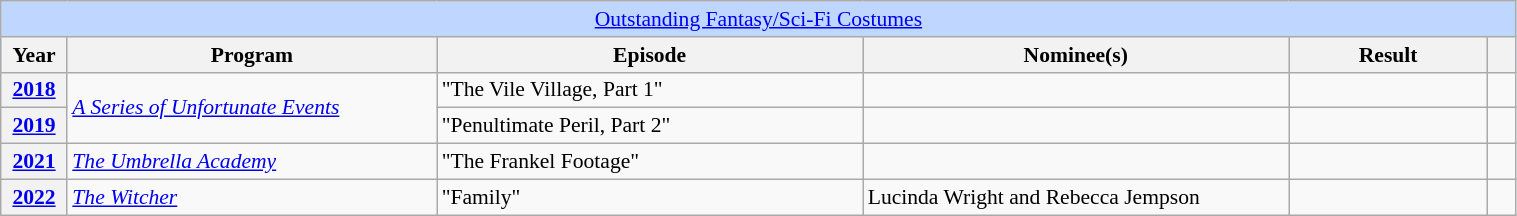<table class="wikitable plainrowheaders" style="font-size: 90%" width=80%>
<tr ---- bgcolor="#bfd7ff">
<td colspan=6 align=center><a href='#'>Outstanding Fantasy/Sci-Fi Costumes</a></td>
</tr>
<tr ---- bgcolor="#bfd7ff">
<th scope="col" style="width:1%;">Year</th>
<th scope="col" style="width:13%;">Program</th>
<th scope="col" style="width:15%;">Episode</th>
<th scope="col" style="width:15%;">Nominee(s)</th>
<th scope="col" style="width:7%;">Result</th>
<th scope="col" style="width:1%;"></th>
</tr>
<tr>
<th scope=row><a href='#'>2018</a></th>
<td rowspan="2"><em><a href='#'>A Series of Unfortunate Events</a></em></td>
<td>"The Vile Village, Part 1"</td>
<td></td>
<td></td>
<td></td>
</tr>
<tr>
<th scope=row><a href='#'>2019</a></th>
<td>"Penultimate Peril, Part 2"</td>
<td></td>
<td></td>
<td></td>
</tr>
<tr>
<th scope=row><a href='#'>2021</a></th>
<td><em><a href='#'>The Umbrella Academy</a></em></td>
<td>"The Frankel Footage"</td>
<td></td>
<td></td>
<td></td>
</tr>
<tr>
<th scope=row><a href='#'>2022</a></th>
<td><em><a href='#'>The Witcher</a></em></td>
<td>"Family"</td>
<td>Lucinda Wright and Rebecca Jempson</td>
<td></td>
<td></td>
</tr>
</table>
